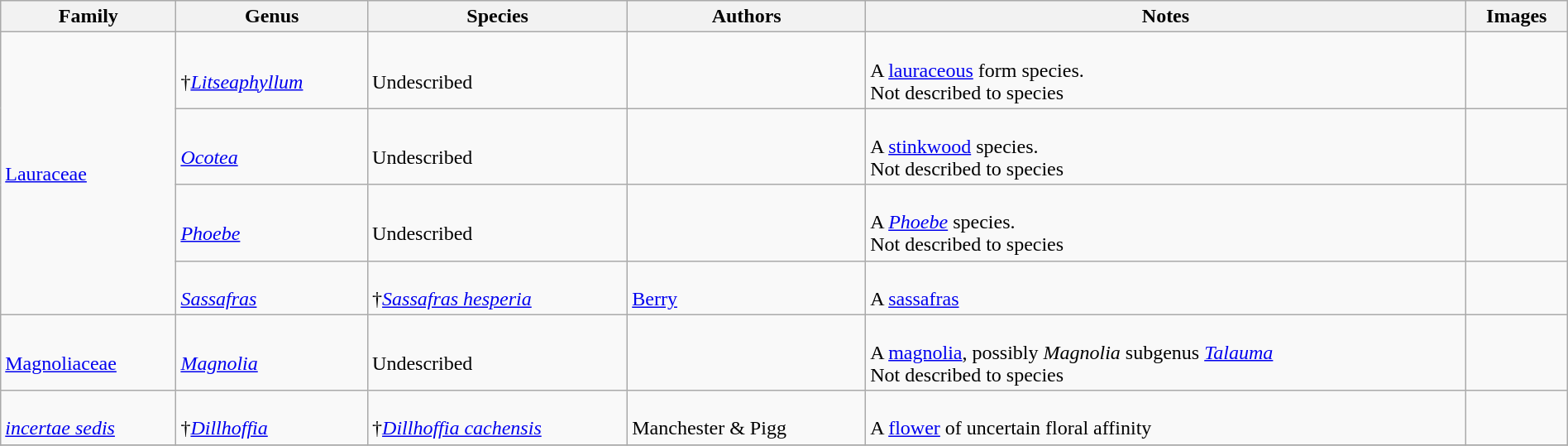<table class="wikitable sortable"  style="margin:auto; width:100%;">
<tr>
<th>Family</th>
<th>Genus</th>
<th>Species</th>
<th>Authors</th>
<th>Notes</th>
<th>Images</th>
</tr>
<tr>
<td rowspan=4><a href='#'>Lauraceae</a></td>
<td><br>†<em><a href='#'>Litseaphyllum</a></em></td>
<td><br>Undescribed</td>
<td></td>
<td><br>A <a href='#'>lauraceous</a> form species.<br> Not described to species</td>
<td></td>
</tr>
<tr>
<td><br><em><a href='#'>Ocotea</a></em></td>
<td><br>Undescribed</td>
<td></td>
<td><br>A <a href='#'>stinkwood</a> species.<br> Not described to species</td>
<td></td>
</tr>
<tr>
<td><br><em><a href='#'>Phoebe</a></em></td>
<td><br>Undescribed</td>
<td></td>
<td><br>A <em><a href='#'>Phoebe</a></em> species.<br> Not described to species</td>
<td></td>
</tr>
<tr>
<td><br><em><a href='#'>Sassafras</a></em></td>
<td><br>†<em><a href='#'>Sassafras hesperia</a></em></td>
<td><br><a href='#'>Berry</a></td>
<td><br>A <a href='#'>sassafras</a></td>
<td><br></td>
</tr>
<tr>
<td><br><a href='#'>Magnoliaceae</a></td>
<td><br><em><a href='#'>Magnolia</a></em></td>
<td><br>Undescribed</td>
<td></td>
<td><br>A <a href='#'>magnolia</a>, possibly <em>Magnolia</em> subgenus <em><a href='#'>Talauma</a></em><br> Not described to species</td>
<td><br></td>
</tr>
<tr>
<td><br><em><a href='#'>incertae sedis</a></em></td>
<td><br>†<em><a href='#'>Dillhoffia</a></em></td>
<td><br>†<em><a href='#'>Dillhoffia cachensis</a></em></td>
<td><br>Manchester & Pigg</td>
<td><br>A <a href='#'>flower</a> of uncertain floral affinity</td>
<td><br></td>
</tr>
<tr>
</tr>
</table>
